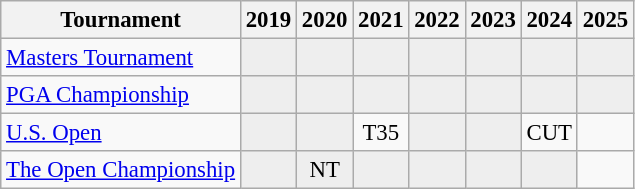<table class="wikitable" style="font-size:95%;text-align:center;">
<tr>
<th>Tournament</th>
<th>2019</th>
<th>2020</th>
<th>2021</th>
<th>2022</th>
<th>2023</th>
<th>2024</th>
<th>2025</th>
</tr>
<tr>
<td align=left><a href='#'>Masters Tournament</a></td>
<td style="background:#eeeeee;"></td>
<td style="background:#eeeeee;"></td>
<td style="background:#eeeeee;"></td>
<td style="background:#eeeeee;"></td>
<td style="background:#eeeeee;"></td>
<td style="background:#eeeeee;"></td>
<td style="background:#eeeeee;"></td>
</tr>
<tr>
<td align=left><a href='#'>PGA Championship</a></td>
<td style="background:#eeeeee;"></td>
<td style="background:#eeeeee;"></td>
<td style="background:#eeeeee;"></td>
<td style="background:#eeeeee;"></td>
<td style="background:#eeeeee;"></td>
<td style="background:#eeeeee;"></td>
<td style="background:#eeeeee;"></td>
</tr>
<tr>
<td align=left><a href='#'>U.S. Open</a></td>
<td style="background:#eeeeee;"></td>
<td style="background:#eeeeee;"></td>
<td>T35</td>
<td style="background:#eeeeee;"></td>
<td style="background:#eeeeee;"></td>
<td>CUT</td>
<td></td>
</tr>
<tr>
<td align=left><a href='#'>The Open Championship</a></td>
<td style="background:#eeeeee;"></td>
<td style="background:#eeeeee;">NT</td>
<td style="background:#eeeeee;"></td>
<td style="background:#eeeeee;"></td>
<td style="background:#eeeeee;"></td>
<td style="background:#eeeeee;"></td>
<td></td>
</tr>
</table>
